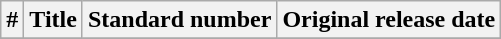<table class="wikitable">
<tr>
<th>#</th>
<th>Title</th>
<th>Standard number</th>
<th>Original release date</th>
</tr>
<tr>
</tr>
</table>
